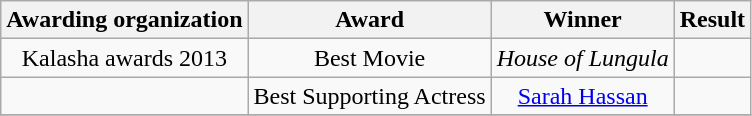<table class="wikitable sortable" style="text-align: center;">
<tr>
<th>Awarding organization</th>
<th>Award</th>
<th>Winner</th>
<th>Result</th>
</tr>
<tr>
<td>Kalasha awards 2013</td>
<td>Best Movie</td>
<td><em>House of Lungula</em></td>
<td></td>
</tr>
<tr>
<td></td>
<td>Best Supporting Actress</td>
<td><a href='#'>Sarah Hassan</a></td>
<td></td>
</tr>
<tr>
</tr>
</table>
